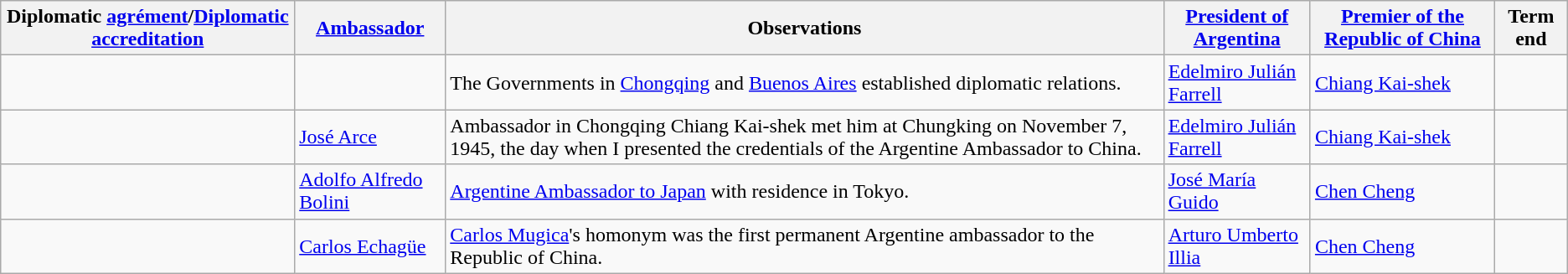<table class="wikitable sortable">
<tr>
<th>Diplomatic <a href='#'>agrément</a>/<a href='#'>Diplomatic accreditation</a></th>
<th><a href='#'>Ambassador</a></th>
<th>Observations</th>
<th><a href='#'>President of Argentina</a></th>
<th><a href='#'>Premier of the Republic of China</a></th>
<th>Term end</th>
</tr>
<tr>
<td></td>
<td></td>
<td>The Governments in <a href='#'>Chongqing</a> and <a href='#'>Buenos Aires</a> established diplomatic relations.</td>
<td><a href='#'>Edelmiro Julián Farrell</a></td>
<td><a href='#'>Chiang Kai-shek</a></td>
<td></td>
</tr>
<tr>
<td></td>
<td><a href='#'>José Arce </a></td>
<td>Ambassador in Chongqing Chiang Kai-shek met him at Chungking on November 7, 1945, the day when I presented the credentials of the Argentine Ambassador to China.</td>
<td><a href='#'>Edelmiro Julián Farrell</a></td>
<td><a href='#'>Chiang Kai-shek</a></td>
<td></td>
</tr>
<tr>
<td></td>
<td><a href='#'>Adolfo Alfredo Bolini</a></td>
<td><a href='#'>Argentine Ambassador to Japan</a> with residence in Tokyo.</td>
<td><a href='#'>José María Guido</a></td>
<td><a href='#'>Chen Cheng</a></td>
<td></td>
</tr>
<tr>
<td></td>
<td><a href='#'>Carlos Echagüe</a></td>
<td><a href='#'>Carlos Mugica</a>'s homonym was the first permanent Argentine ambassador to the Republic of China.</td>
<td><a href='#'>Arturo Umberto Illia</a></td>
<td><a href='#'>Chen Cheng</a></td>
<td></td>
</tr>
</table>
